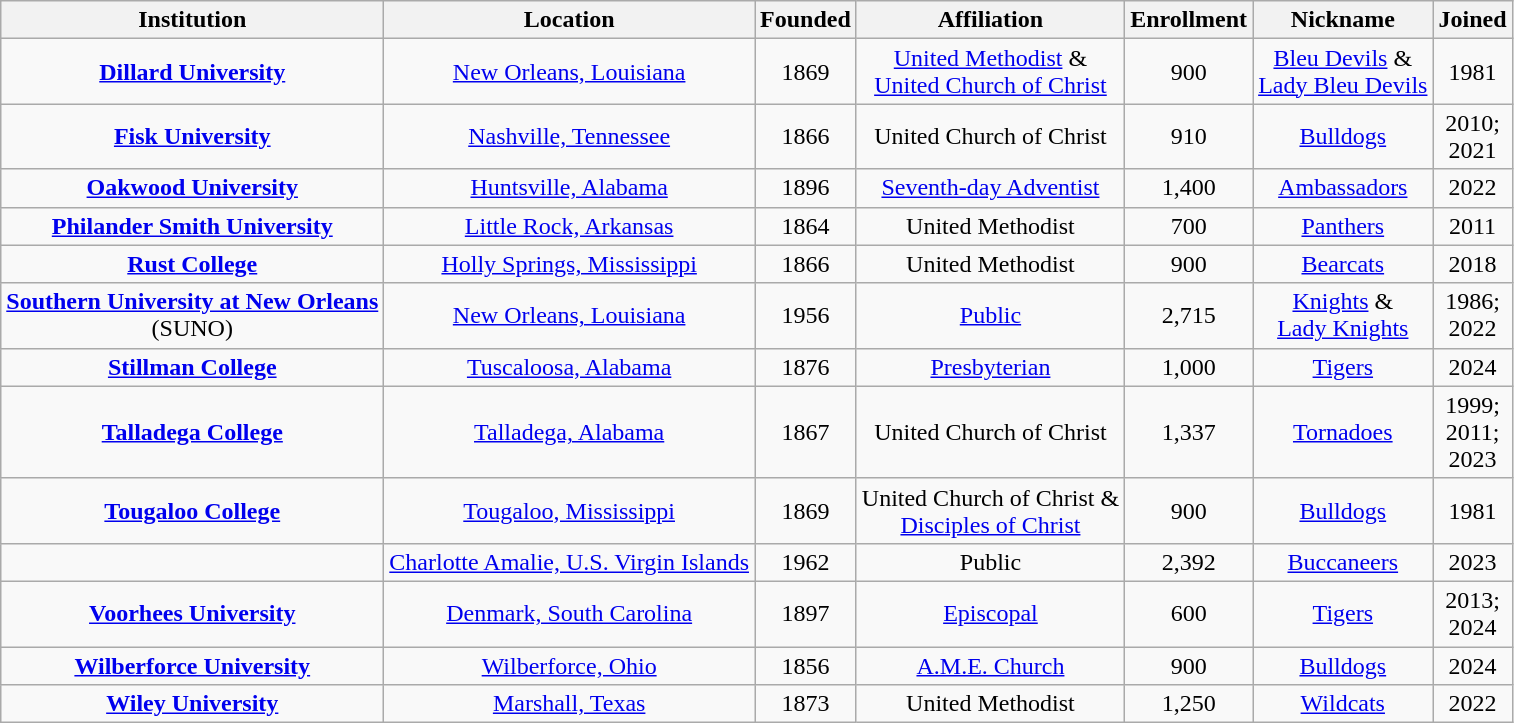<table class="wikitable sortable" style="text-align:center">
<tr>
<th>Institution</th>
<th>Location</th>
<th>Founded</th>
<th>Affiliation</th>
<th>Enrollment</th>
<th>Nickname</th>
<th>Joined</th>
</tr>
<tr>
<td><strong><a href='#'>Dillard University</a></strong></td>
<td><a href='#'>New Orleans, Louisiana</a></td>
<td>1869</td>
<td><a href='#'>United Methodist</a> &<br><a href='#'>United Church of Christ</a></td>
<td>900</td>
<td><a href='#'>Bleu Devils</a> &<br><a href='#'>Lady Bleu Devils</a></td>
<td>1981</td>
</tr>
<tr>
<td><strong><a href='#'>Fisk University</a></strong></td>
<td><a href='#'>Nashville, Tennessee</a></td>
<td>1866</td>
<td>United Church of Christ</td>
<td>910</td>
<td><a href='#'>Bulldogs</a></td>
<td>2010;<br>2021</td>
</tr>
<tr>
<td><strong><a href='#'>Oakwood University</a></strong></td>
<td><a href='#'>Huntsville, Alabama</a></td>
<td>1896</td>
<td><a href='#'>Seventh-day Adventist</a></td>
<td>1,400</td>
<td><a href='#'>Ambassadors</a></td>
<td>2022</td>
</tr>
<tr>
<td><strong><a href='#'>Philander Smith University</a></strong></td>
<td><a href='#'>Little Rock, Arkansas</a></td>
<td>1864</td>
<td>United Methodist</td>
<td>700</td>
<td><a href='#'>Panthers</a></td>
<td>2011</td>
</tr>
<tr>
<td><strong><a href='#'>Rust College</a></strong></td>
<td><a href='#'>Holly Springs, Mississippi</a></td>
<td>1866</td>
<td>United Methodist</td>
<td>900</td>
<td><a href='#'>Bearcats</a></td>
<td>2018</td>
</tr>
<tr>
<td><strong><a href='#'>Southern University at New Orleans</a></strong><br>(SUNO)</td>
<td><a href='#'>New Orleans, Louisiana</a></td>
<td>1956</td>
<td><a href='#'>Public</a></td>
<td>2,715</td>
<td><a href='#'>Knights</a> &<br><a href='#'>Lady Knights</a></td>
<td>1986;<br>2022</td>
</tr>
<tr>
<td><strong><a href='#'>Stillman College</a></strong></td>
<td><a href='#'>Tuscaloosa, Alabama</a></td>
<td>1876</td>
<td><a href='#'>Presbyterian</a><br></td>
<td>1,000</td>
<td><a href='#'>Tigers</a></td>
<td>2024</td>
</tr>
<tr>
<td><strong><a href='#'>Talladega College</a></strong></td>
<td><a href='#'>Talladega, Alabama</a></td>
<td>1867</td>
<td>United Church of Christ</td>
<td>1,337</td>
<td><a href='#'>Tornadoes</a></td>
<td>1999;<br>2011;<br>2023</td>
</tr>
<tr>
<td><strong><a href='#'>Tougaloo College</a></strong></td>
<td><a href='#'>Tougaloo, Mississippi</a></td>
<td>1869</td>
<td>United Church of Christ &<br><a href='#'>Disciples of Christ</a></td>
<td>900</td>
<td><a href='#'>Bulldogs</a></td>
<td>1981</td>
</tr>
<tr>
<td></td>
<td><a href='#'>Charlotte Amalie, U.S. Virgin Islands</a></td>
<td>1962</td>
<td>Public</td>
<td>2,392</td>
<td><a href='#'>Buccaneers</a></td>
<td>2023</td>
</tr>
<tr>
<td><strong><a href='#'>Voorhees University</a></strong></td>
<td><a href='#'>Denmark, South Carolina</a></td>
<td>1897</td>
<td><a href='#'>Episcopal</a></td>
<td>600</td>
<td><a href='#'>Tigers</a></td>
<td>2013;<br>2024</td>
</tr>
<tr>
<td><strong><a href='#'>Wilberforce University</a></strong></td>
<td><a href='#'>Wilberforce, Ohio</a></td>
<td>1856</td>
<td><a href='#'>A.M.E. Church</a></td>
<td>900</td>
<td><a href='#'>Bulldogs</a></td>
<td>2024</td>
</tr>
<tr>
<td><strong><a href='#'>Wiley University</a></strong></td>
<td><a href='#'>Marshall, Texas</a></td>
<td>1873</td>
<td>United Methodist</td>
<td>1,250</td>
<td><a href='#'>Wildcats</a></td>
<td>2022</td>
</tr>
</table>
